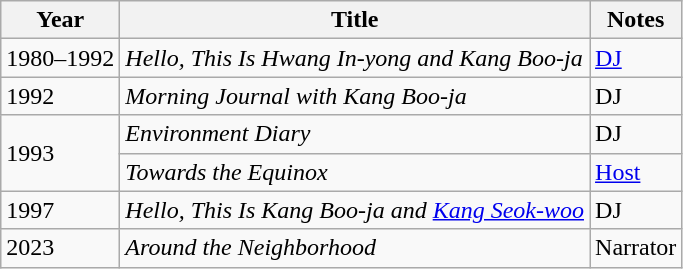<table class="wikitable">
<tr>
<th>Year</th>
<th>Title</th>
<th>Notes</th>
</tr>
<tr>
<td>1980–1992</td>
<td><em>Hello, This Is Hwang In-yong and Kang Boo-ja</em></td>
<td><a href='#'>DJ</a></td>
</tr>
<tr>
<td>1992</td>
<td><em>Morning Journal with Kang Boo-ja</em></td>
<td>DJ</td>
</tr>
<tr>
<td rowspan=2>1993</td>
<td><em>Environment Diary</em></td>
<td>DJ</td>
</tr>
<tr>
<td><em>Towards the Equinox</em></td>
<td><a href='#'>Host</a></td>
</tr>
<tr>
<td>1997</td>
<td><em>Hello, This Is Kang Boo-ja and <a href='#'>Kang Seok-woo</a></em></td>
<td>DJ</td>
</tr>
<tr>
<td>2023</td>
<td><em>Around the Neighborhood</em></td>
<td>Narrator</td>
</tr>
</table>
